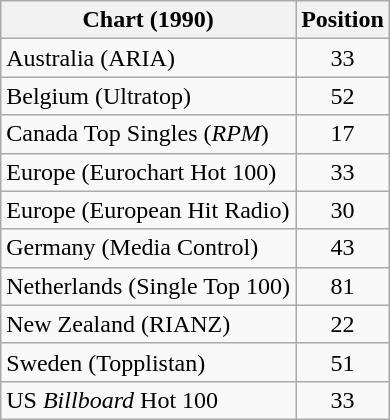<table class="wikitable sortable">
<tr>
<th>Chart (1990)</th>
<th>Position</th>
</tr>
<tr>
<td>Australia (ARIA)</td>
<td style="text-align:center;">33</td>
</tr>
<tr>
<td>Belgium (Ultratop)</td>
<td style="text-align:center;">52</td>
</tr>
<tr>
<td>Canada Top Singles (<em>RPM</em>)</td>
<td style="text-align:center;">17</td>
</tr>
<tr>
<td>Europe (Eurochart Hot 100)</td>
<td style="text-align:center;">33</td>
</tr>
<tr>
<td>Europe (European Hit Radio)</td>
<td style="text-align:center;">30</td>
</tr>
<tr>
<td>Germany (Media Control)</td>
<td style="text-align:center;">43</td>
</tr>
<tr>
<td>Netherlands (Single Top 100)</td>
<td style="text-align:center;">81</td>
</tr>
<tr>
<td>New Zealand (RIANZ)</td>
<td style="text-align:center;">22</td>
</tr>
<tr>
<td>Sweden (Topplistan)</td>
<td style="text-align:center;">51</td>
</tr>
<tr>
<td>US <em>Billboard</em> Hot 100</td>
<td style="text-align:center;">33</td>
</tr>
</table>
